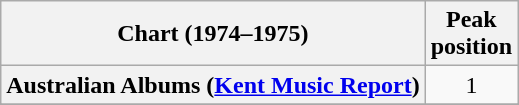<table class="wikitable sortable plainrowheaders">
<tr>
<th scope="col">Chart (1974–1975)</th>
<th scope="col">Peak<br>position</th>
</tr>
<tr>
<th scope="row">Australian Albums (<a href='#'>Kent Music Report</a>)</th>
<td style="text-align:center;">1</td>
</tr>
<tr>
</tr>
<tr>
</tr>
<tr>
</tr>
<tr>
</tr>
</table>
